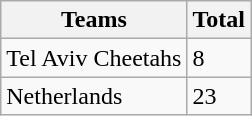<table class="wikitable">
<tr>
<th>Teams</th>
<th>Total</th>
</tr>
<tr>
<td>Tel Aviv Cheetahs</td>
<td>8</td>
</tr>
<tr>
<td>Netherlands</td>
<td>23</td>
</tr>
</table>
